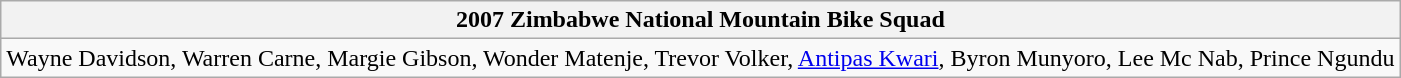<table class="wikitable">
<tr>
<th>2007 Zimbabwe National Mountain Bike Squad</th>
</tr>
<tr>
<td>Wayne Davidson, Warren Carne, Margie Gibson, Wonder Matenje, Trevor Volker, <a href='#'>Antipas Kwari</a>, Byron Munyoro, Lee Mc Nab, Prince Ngundu</td>
</tr>
</table>
